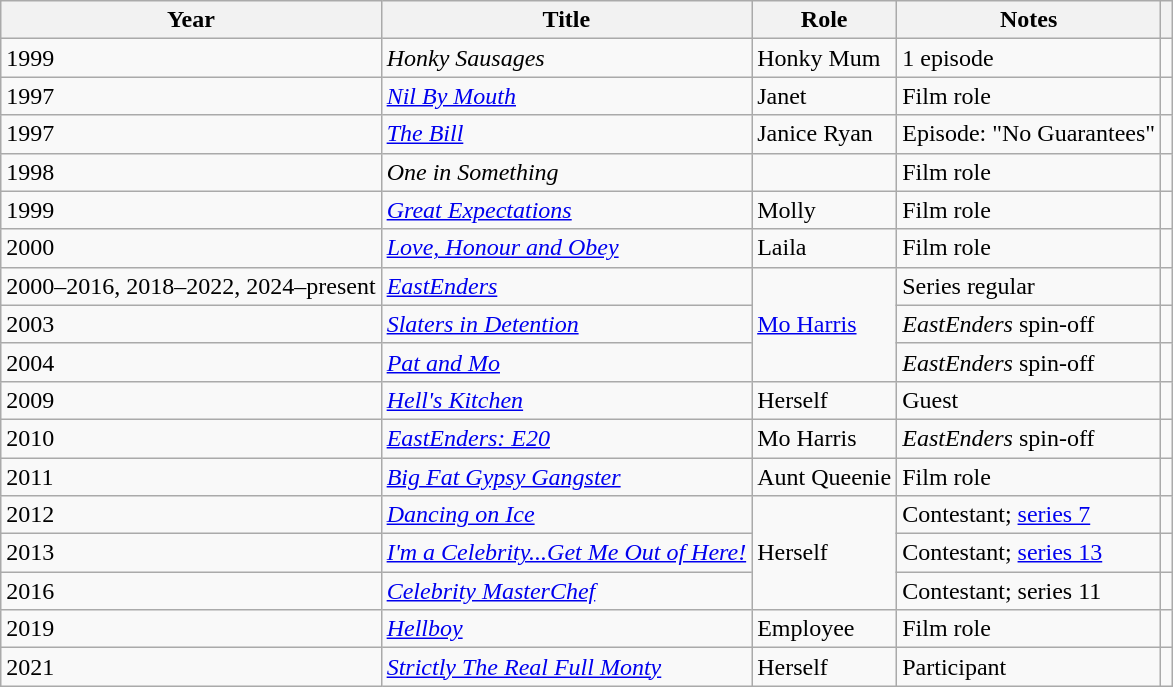<table class="wikitable">
<tr>
<th>Year</th>
<th>Title</th>
<th>Role</th>
<th>Notes</th>
<th></th>
</tr>
<tr>
<td>1999</td>
<td><em>Honky Sausages</em></td>
<td>Honky Mum</td>
<td>1 episode</td>
<td align="center"></td>
</tr>
<tr>
<td>1997</td>
<td><em><a href='#'>Nil By Mouth</a></em></td>
<td>Janet</td>
<td>Film role</td>
<td align="center"></td>
</tr>
<tr>
<td>1997</td>
<td><em><a href='#'>The Bill</a></em></td>
<td>Janice Ryan</td>
<td>Episode: "No Guarantees"</td>
<td align="center"></td>
</tr>
<tr>
<td>1998</td>
<td><em>One in Something</em></td>
<td></td>
<td>Film role</td>
<td align="center"></td>
</tr>
<tr>
<td>1999</td>
<td><em><a href='#'>Great Expectations</a></em></td>
<td>Molly</td>
<td>Film role</td>
<td align="center"></td>
</tr>
<tr>
<td>2000</td>
<td><em><a href='#'>Love, Honour and Obey</a></em></td>
<td>Laila</td>
<td>Film role</td>
<td align="center"></td>
</tr>
<tr>
<td>2000–2016, 2018–2022, 2024–present</td>
<td><em><a href='#'>EastEnders</a></em></td>
<td rowspan=3><a href='#'>Mo Harris</a></td>
<td>Series regular</td>
<td align="center"></td>
</tr>
<tr>
<td>2003</td>
<td><em><a href='#'>Slaters in Detention</a></em></td>
<td><em>EastEnders</em> spin-off</td>
<td align="center"></td>
</tr>
<tr>
<td>2004</td>
<td><em><a href='#'>Pat and Mo</a></em></td>
<td><em>EastEnders</em> spin-off</td>
<td align="center"></td>
</tr>
<tr>
<td>2009</td>
<td><em><a href='#'>Hell's Kitchen</a></em></td>
<td>Herself</td>
<td>Guest</td>
<td align="center"></td>
</tr>
<tr>
<td>2010</td>
<td><em><a href='#'>EastEnders: E20</a></em></td>
<td>Mo Harris</td>
<td><em>EastEnders</em> spin-off</td>
<td align="center"></td>
</tr>
<tr>
<td>2011</td>
<td><em><a href='#'>Big Fat Gypsy Gangster</a></em></td>
<td>Aunt Queenie</td>
<td>Film role</td>
<td align="center"></td>
</tr>
<tr>
<td>2012</td>
<td><em><a href='#'>Dancing on Ice</a></em></td>
<td rowspan=3>Herself</td>
<td>Contestant; <a href='#'>series 7</a></td>
<td align="center"></td>
</tr>
<tr>
<td>2013</td>
<td><em><a href='#'>I'm a Celebrity...Get Me Out of Here!</a></em></td>
<td>Contestant; <a href='#'>series 13</a></td>
<td align="center"></td>
</tr>
<tr>
<td>2016</td>
<td><em><a href='#'>Celebrity MasterChef</a></em></td>
<td>Contestant; series 11</td>
<td align="center"></td>
</tr>
<tr>
<td>2019</td>
<td><em><a href='#'>Hellboy</a></em></td>
<td>Employee</td>
<td>Film role</td>
<td align="center"></td>
</tr>
<tr>
<td>2021</td>
<td><em><a href='#'>Strictly The Real Full Monty</a></em></td>
<td>Herself</td>
<td>Participant</td>
<td align="center"></td>
</tr>
</table>
